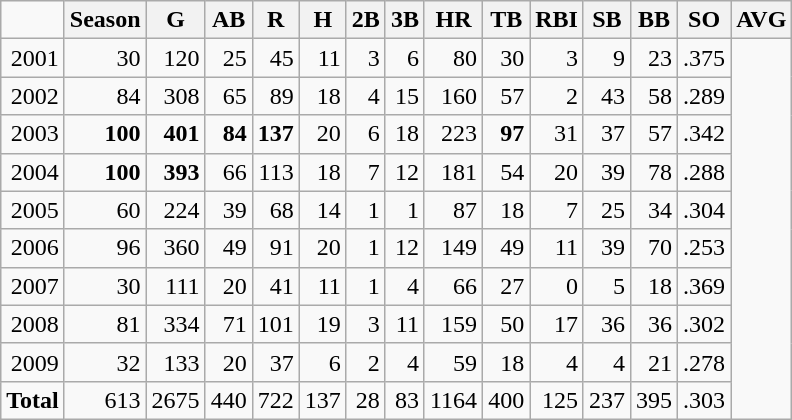<table class="wikitable sortable"  style="margin: 0px">
<tr>
<td></td>
<th>Season</th>
<th>G</th>
<th>AB</th>
<th>R</th>
<th>H</th>
<th>2B</th>
<th>3B</th>
<th>HR</th>
<th>TB</th>
<th>RBI</th>
<th>SB</th>
<th>BB</th>
<th>SO</th>
<th>AVG</th>
</tr>
<tr align="right">
<td>2001</td>
<td>30</td>
<td>120</td>
<td>25</td>
<td>45</td>
<td>11</td>
<td>3</td>
<td>6</td>
<td>80</td>
<td>30</td>
<td>3</td>
<td>9</td>
<td>23</td>
<td>.375</td>
</tr>
<tr align="right">
<td>2002</td>
<td>84</td>
<td>308</td>
<td>65</td>
<td>89</td>
<td>18</td>
<td>4</td>
<td>15</td>
<td>160</td>
<td>57</td>
<td>2</td>
<td>43</td>
<td>58</td>
<td>.289</td>
</tr>
<tr align="right">
<td>2003</td>
<td><strong>100</strong></td>
<td><strong>401</strong></td>
<td><strong>84</strong></td>
<td><strong>137</strong></td>
<td>20</td>
<td>6</td>
<td>18</td>
<td>223</td>
<td><strong>97</strong></td>
<td>31</td>
<td>37</td>
<td>57</td>
<td>.342</td>
</tr>
<tr align="right">
<td>2004</td>
<td><strong>100</strong></td>
<td><strong>393</strong></td>
<td>66</td>
<td>113</td>
<td>18</td>
<td>7</td>
<td>12</td>
<td>181</td>
<td>54</td>
<td>20</td>
<td>39</td>
<td>78</td>
<td>.288</td>
</tr>
<tr align="right">
<td>2005</td>
<td>60</td>
<td>224</td>
<td>39</td>
<td>68</td>
<td>14</td>
<td>1</td>
<td>1</td>
<td>87</td>
<td>18</td>
<td>7</td>
<td>25</td>
<td>34</td>
<td>.304</td>
</tr>
<tr align="right">
<td>2006</td>
<td>96</td>
<td>360</td>
<td>49</td>
<td>91</td>
<td>20</td>
<td>1</td>
<td>12</td>
<td>149</td>
<td>49</td>
<td>11</td>
<td>39</td>
<td>70</td>
<td>.253</td>
</tr>
<tr align="right">
<td>2007</td>
<td>30</td>
<td>111</td>
<td>20</td>
<td>41</td>
<td>11</td>
<td>1</td>
<td>4</td>
<td>66</td>
<td>27</td>
<td>0</td>
<td>5</td>
<td>18</td>
<td>.369</td>
</tr>
<tr align="right">
<td>2008</td>
<td>81</td>
<td>334</td>
<td>71</td>
<td>101</td>
<td>19</td>
<td>3</td>
<td>11</td>
<td>159</td>
<td>50</td>
<td>17</td>
<td>36</td>
<td>36</td>
<td>.302</td>
</tr>
<tr align="right">
<td>2009</td>
<td>32</td>
<td>133</td>
<td>20</td>
<td>37</td>
<td>6</td>
<td>2</td>
<td>4</td>
<td>59</td>
<td>18</td>
<td>4</td>
<td>4</td>
<td>21</td>
<td>.278</td>
</tr>
<tr align="right">
<td><strong>Total</strong></td>
<td>613</td>
<td>2675</td>
<td>440</td>
<td>722</td>
<td>137</td>
<td>28</td>
<td>83</td>
<td>1164</td>
<td>400</td>
<td>125</td>
<td>237</td>
<td>395</td>
<td>.303</td>
</tr>
</table>
